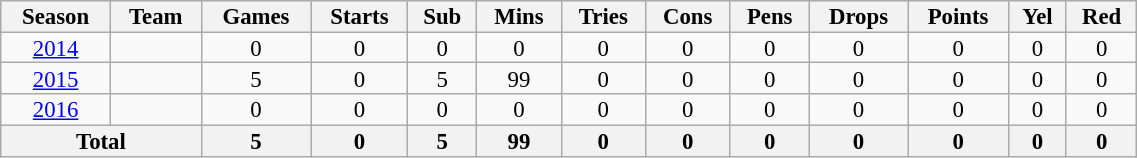<table class="wikitable" style="text-align:center; line-height:90%; font-size:95%; width:60%;">
<tr>
<th>Season</th>
<th>Team</th>
<th>Games</th>
<th>Starts</th>
<th>Sub</th>
<th>Mins</th>
<th>Tries</th>
<th>Cons</th>
<th>Pens</th>
<th>Drops</th>
<th>Points</th>
<th>Yel</th>
<th>Red</th>
</tr>
<tr>
<td><a href='#'>2014</a></td>
<td></td>
<td>0</td>
<td>0</td>
<td>0</td>
<td>0</td>
<td>0</td>
<td>0</td>
<td>0</td>
<td>0</td>
<td>0</td>
<td>0</td>
<td>0</td>
</tr>
<tr>
<td><a href='#'>2015</a></td>
<td></td>
<td>5</td>
<td>0</td>
<td>5</td>
<td>99</td>
<td>0</td>
<td>0</td>
<td>0</td>
<td>0</td>
<td>0</td>
<td>0</td>
<td>0</td>
</tr>
<tr>
<td><a href='#'>2016</a></td>
<td></td>
<td>0</td>
<td>0</td>
<td>0</td>
<td>0</td>
<td>0</td>
<td>0</td>
<td>0</td>
<td>0</td>
<td>0</td>
<td>0</td>
<td>0</td>
</tr>
<tr>
<th colspan="2">Total</th>
<th>5</th>
<th>0</th>
<th>5</th>
<th>99</th>
<th>0</th>
<th>0</th>
<th>0</th>
<th>0</th>
<th>0</th>
<th>0</th>
<th>0</th>
</tr>
</table>
